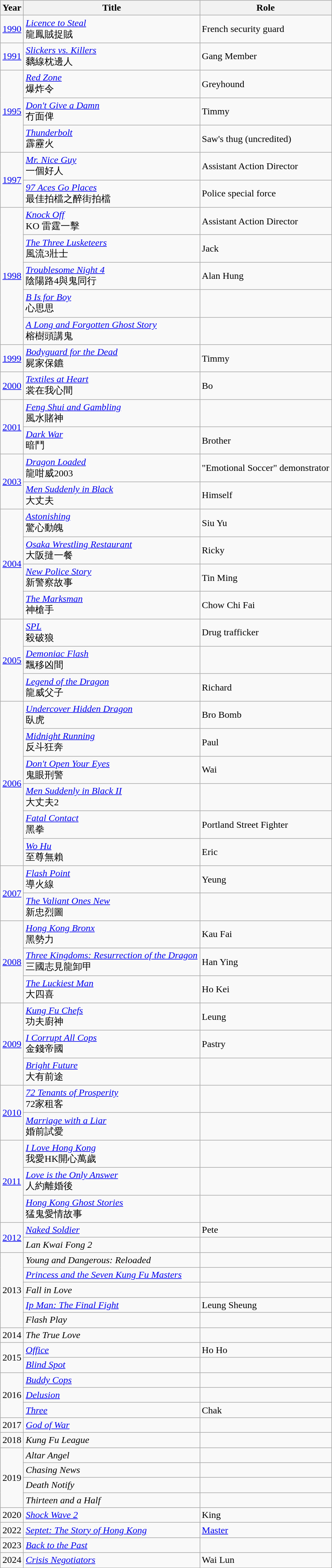<table class="wikitable">
<tr>
<th>Year</th>
<th>Title</th>
<th>Role</th>
</tr>
<tr>
<td><a href='#'>1990</a></td>
<td><em><a href='#'>Licence to Steal</a></em><br>龍鳳賊捉賊</td>
<td>French security guard</td>
</tr>
<tr>
<td><a href='#'>1991</a></td>
<td><em><a href='#'>Slickers vs. Killers</a></em><br>黐線枕邊人</td>
<td>Gang Member</td>
</tr>
<tr>
<td rowspan="3"><a href='#'>1995</a></td>
<td><em><a href='#'>Red Zone</a></em><br>爆炸令</td>
<td>Greyhound</td>
</tr>
<tr>
<td><em><a href='#'>Don't Give a Damn</a></em><br>冇面俾</td>
<td>Timmy</td>
</tr>
<tr>
<td><em><a href='#'>Thunderbolt</a></em><br>霹靂火</td>
<td>Saw's thug (uncredited)</td>
</tr>
<tr>
<td rowspan="2"><a href='#'>1997</a></td>
<td><em><a href='#'>Mr. Nice Guy</a></em><br>一個好人</td>
<td>Assistant Action Director</td>
</tr>
<tr>
<td><em><a href='#'>97 Aces Go Places</a></em><br>最佳拍檔之醉街拍檔</td>
<td>Police special force</td>
</tr>
<tr>
<td rowspan="5"><a href='#'>1998</a></td>
<td><em><a href='#'>Knock Off</a></em><br>KO 雷霆一擊</td>
<td>Assistant Action Director</td>
</tr>
<tr>
<td><em><a href='#'>The Three Lusketeers</a></em><br>風流3壯士</td>
<td>Jack</td>
</tr>
<tr>
<td><em><a href='#'>Troublesome Night 4</a></em><br>陰陽路4與鬼同行</td>
<td>Alan Hung</td>
</tr>
<tr>
<td><em><a href='#'>B Is for Boy</a></em><br>心思思</td>
<td></td>
</tr>
<tr>
<td><em><a href='#'>A Long and Forgotten Ghost Story</a></em><br>榕樹頭講鬼</td>
<td></td>
</tr>
<tr>
<td><a href='#'>1999</a></td>
<td><em><a href='#'>Bodyguard for the Dead</a></em><br>屍家保鑣</td>
<td>Timmy</td>
</tr>
<tr>
<td><a href='#'>2000</a></td>
<td><em><a href='#'>Textiles at Heart</a></em><br>裳在我心間</td>
<td>Bo</td>
</tr>
<tr>
<td rowspan="2"><a href='#'>2001</a></td>
<td><em><a href='#'>Feng Shui and Gambling</a></em><br>風水賭神</td>
<td></td>
</tr>
<tr>
<td><em><a href='#'>Dark War</a></em><br>暗鬥</td>
<td>Brother</td>
</tr>
<tr>
<td rowspan="2"><a href='#'>2003</a></td>
<td><em><a href='#'>Dragon Loaded</a></em><br>龍咁威2003</td>
<td>"Emotional Soccer" demonstrator</td>
</tr>
<tr>
<td><em><a href='#'>Men Suddenly in Black</a></em><br>大丈夫</td>
<td>Himself</td>
</tr>
<tr>
<td rowspan="4"><a href='#'>2004</a></td>
<td><em><a href='#'>Astonishing</a></em><br>驚心動魄</td>
<td>Siu Yu</td>
</tr>
<tr>
<td><em><a href='#'>Osaka Wrestling Restaurant</a></em><br>大阪撻一餐</td>
<td>Ricky</td>
</tr>
<tr>
<td><em><a href='#'>New Police Story</a></em><br>新警察故事</td>
<td>Tin Ming</td>
</tr>
<tr>
<td><em><a href='#'>The Marksman</a></em><br>神槍手</td>
<td>Chow Chi Fai</td>
</tr>
<tr>
<td rowspan="3"><a href='#'>2005</a></td>
<td><em><a href='#'>SPL</a></em><br>殺破狼</td>
<td>Drug trafficker</td>
</tr>
<tr>
<td><em><a href='#'>Demoniac Flash</a></em><br>飄移凶間</td>
<td></td>
</tr>
<tr>
<td><em><a href='#'>Legend of the Dragon</a></em><br>龍威父子</td>
<td>Richard</td>
</tr>
<tr>
<td rowspan="6"><a href='#'>2006</a></td>
<td><em><a href='#'>Undercover Hidden Dragon</a></em><br>臥虎</td>
<td>Bro Bomb</td>
</tr>
<tr>
<td><em><a href='#'>Midnight Running</a></em><br>反斗狂奔</td>
<td>Paul</td>
</tr>
<tr>
<td><em><a href='#'>Don't Open Your Eyes</a></em><br>鬼眼刑警</td>
<td>Wai</td>
</tr>
<tr>
<td><em><a href='#'>Men Suddenly in Black II</a></em><br>大丈夫2</td>
<td></td>
</tr>
<tr>
<td><em><a href='#'>Fatal Contact</a></em><br>黑拳</td>
<td>Portland Street Fighter</td>
</tr>
<tr>
<td><em><a href='#'>Wo Hu</a></em><br>至尊無賴</td>
<td>Eric</td>
</tr>
<tr>
<td rowspan="2"><a href='#'>2007</a></td>
<td><em><a href='#'>Flash Point</a></em><br>導火線</td>
<td>Yeung</td>
</tr>
<tr>
<td><em><a href='#'>The Valiant Ones New</a></em><br>新忠烈圖</td>
<td></td>
</tr>
<tr>
<td rowspan="3"><a href='#'>2008</a></td>
<td><em><a href='#'>Hong Kong Bronx</a></em><br>黑勢力</td>
<td>Kau Fai</td>
</tr>
<tr>
<td><em><a href='#'>Three Kingdoms: Resurrection of the Dragon</a></em><br>三國志見龍卸甲</td>
<td>Han Ying</td>
</tr>
<tr>
<td><em><a href='#'>The Luckiest Man</a></em><br>大四喜</td>
<td>Ho Kei</td>
</tr>
<tr>
<td rowspan="3"><a href='#'>2009</a></td>
<td><em><a href='#'>Kung Fu Chefs</a></em><br>功夫廚神</td>
<td>Leung</td>
</tr>
<tr>
<td><em><a href='#'>I Corrupt All Cops</a></em><br>金錢帝國</td>
<td>Pastry</td>
</tr>
<tr>
<td><em><a href='#'>Bright Future</a></em><br>大有前途</td>
<td></td>
</tr>
<tr>
<td rowspan=2><a href='#'>2010</a></td>
<td><em><a href='#'>72 Tenants of Prosperity</a></em><br>72家租客</td>
<td></td>
</tr>
<tr>
<td><em><a href='#'>Marriage with a Liar</a></em><br>婚前試愛</td>
<td></td>
</tr>
<tr>
<td rowspan=3><a href='#'>2011</a></td>
<td><em><a href='#'>I Love Hong Kong</a></em><br>我愛HK開心萬歲</td>
<td></td>
</tr>
<tr>
<td><em><a href='#'>Love is the Only Answer</a></em><br>人約離婚後</td>
<td></td>
</tr>
<tr>
<td><em><a href='#'>Hong Kong Ghost Stories</a></em><br>猛鬼愛情故事</td>
<td></td>
</tr>
<tr>
<td rowspan=2><a href='#'>2012</a></td>
<td><em><a href='#'>Naked Soldier</a></em></td>
<td>Pete</td>
</tr>
<tr>
<td><em>Lan Kwai Fong 2</em></td>
<td></td>
</tr>
<tr>
<td rowspan=5>2013</td>
<td><em>Young and Dangerous: Reloaded</em></td>
<td></td>
</tr>
<tr>
<td><em><a href='#'>Princess and the Seven Kung Fu Masters</a></em></td>
<td></td>
</tr>
<tr>
<td><em>Fall in Love</em></td>
<td></td>
</tr>
<tr>
<td><em><a href='#'>Ip Man: The Final Fight</a></em></td>
<td>Leung Sheung</td>
</tr>
<tr>
<td><em>Flash Play</em></td>
<td></td>
</tr>
<tr>
<td>2014</td>
<td><em>The True Love</em></td>
<td></td>
</tr>
<tr>
<td rowspan=2>2015</td>
<td><em><a href='#'>Office</a></em></td>
<td>Ho Ho</td>
</tr>
<tr>
<td><em><a href='#'>Blind Spot</a></em></td>
<td></td>
</tr>
<tr>
<td rowspan=3>2016</td>
<td><em><a href='#'>Buddy Cops</a></em></td>
<td></td>
</tr>
<tr>
<td><em><a href='#'>Delusion</a></em></td>
<td></td>
</tr>
<tr>
<td><em><a href='#'>Three</a></em></td>
<td>Chak</td>
</tr>
<tr>
<td>2017</td>
<td><em><a href='#'>God of War</a></em></td>
<td></td>
</tr>
<tr>
<td>2018</td>
<td><em>Kung Fu League</em></td>
<td></td>
</tr>
<tr>
<td rowspan=4>2019</td>
<td><em>Altar Angel</em></td>
<td></td>
</tr>
<tr>
<td><em>Chasing News</em></td>
<td></td>
</tr>
<tr>
<td><em>Death Notify</em></td>
<td></td>
</tr>
<tr>
<td><em>Thirteen and a Half</em></td>
<td></td>
</tr>
<tr>
<td>2020</td>
<td><em><a href='#'>Shock Wave 2</a></em></td>
<td>King</td>
</tr>
<tr>
<td>2022</td>
<td><em><a href='#'>Septet: The Story of Hong Kong</a></em></td>
<td><a href='#'>Master</a></td>
</tr>
<tr>
<td>2023</td>
<td><em><a href='#'>Back to the Past</a></em></td>
<td></td>
</tr>
<tr>
<td>2024</td>
<td><em><a href='#'>Crisis Negotiators</a></em></td>
<td>Wai Lun</td>
</tr>
</table>
